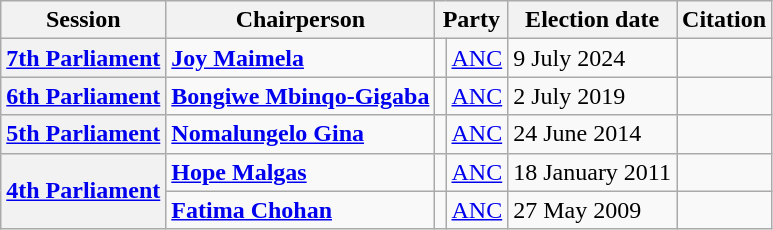<table class="wikitable">
<tr>
<th>Session</th>
<th>Chairperson</th>
<th colspan="2">Party</th>
<th>Election date</th>
<th>Citation</th>
</tr>
<tr>
<th><a href='#'>7th Parliament</a></th>
<td><strong><a href='#'>Joy Maimela</a></strong></td>
<td></td>
<td><a href='#'>ANC</a></td>
<td>9 July 2024</td>
<td></td>
</tr>
<tr>
<th><a href='#'>6th Parliament</a></th>
<td><strong><a href='#'>Bongiwe Mbinqo-Gigaba</a></strong></td>
<td></td>
<td><a href='#'>ANC</a></td>
<td>2 July 2019</td>
<td></td>
</tr>
<tr>
<th><a href='#'>5th Parliament</a></th>
<td><strong><a href='#'>Nomalungelo Gina</a></strong></td>
<td></td>
<td><a href='#'>ANC</a></td>
<td>24 June 2014</td>
<td></td>
</tr>
<tr>
<th rowspan="2"><a href='#'>4th Parliament</a></th>
<td><strong><a href='#'>Hope Malgas</a></strong></td>
<td></td>
<td><a href='#'>ANC</a></td>
<td>18 January 2011</td>
<td></td>
</tr>
<tr>
<td><strong><a href='#'>Fatima Chohan</a></strong></td>
<td></td>
<td><a href='#'>ANC</a></td>
<td>27 May 2009</td>
<td></td>
</tr>
</table>
